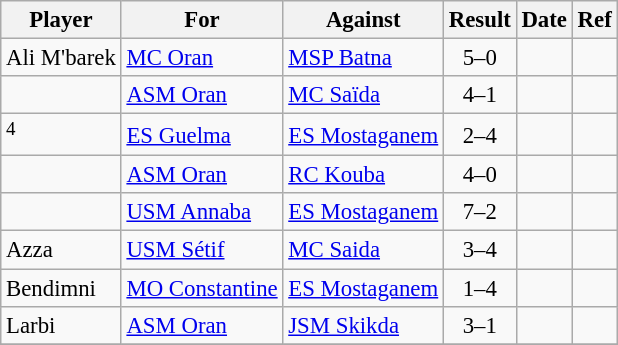<table class="wikitable" style="font-size: 95%;">
<tr>
<th>Player</th>
<th>For</th>
<th>Against</th>
<th style="text-align:center">Result</th>
<th>Date</th>
<th>Ref</th>
</tr>
<tr>
<td> Ali M'barek</td>
<td><a href='#'>MC Oran</a></td>
<td><a href='#'>MSP Batna</a></td>
<td style="text-align:center;">5–0</td>
<td></td>
<td></td>
</tr>
<tr>
<td> </td>
<td><a href='#'>ASM Oran</a></td>
<td><a href='#'>MC Saïda</a></td>
<td style="text-align:center;">4–1</td>
<td></td>
<td></td>
</tr>
<tr>
<td> <sup>4</sup></td>
<td><a href='#'>ES Guelma</a></td>
<td><a href='#'>ES Mostaganem</a></td>
<td style="text-align:center;">2–4</td>
<td></td>
<td></td>
</tr>
<tr>
<td> </td>
<td><a href='#'>ASM Oran</a></td>
<td><a href='#'>RC Kouba</a></td>
<td style="text-align:center;">4–0</td>
<td></td>
<td></td>
</tr>
<tr>
<td> </td>
<td><a href='#'>USM Annaba</a></td>
<td><a href='#'>ES Mostaganem</a></td>
<td style="text-align:center;">7–2</td>
<td></td>
<td></td>
</tr>
<tr>
<td> Azza</td>
<td><a href='#'>USM Sétif</a></td>
<td><a href='#'>MC Saida</a></td>
<td style="text-align:center;">3–4</td>
<td></td>
<td></td>
</tr>
<tr>
<td> Bendimni</td>
<td><a href='#'>MO Constantine</a></td>
<td><a href='#'>ES Mostaganem</a></td>
<td style="text-align:center;">1–4</td>
<td></td>
<td></td>
</tr>
<tr>
<td> Larbi</td>
<td><a href='#'>ASM Oran</a></td>
<td><a href='#'>JSM Skikda</a></td>
<td style="text-align:center;">3–1</td>
<td></td>
<td></td>
</tr>
<tr>
</tr>
</table>
